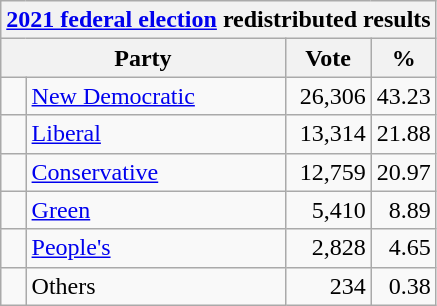<table class="wikitable">
<tr>
<th colspan="4"><a href='#'>2021 federal election</a> redistributed results</th>
</tr>
<tr>
<th bgcolor="#DDDDFF" width="130px" colspan="2">Party</th>
<th bgcolor="#DDDDFF" width="50px">Vote</th>
<th bgcolor="#DDDDFF" width="30px">%</th>
</tr>
<tr>
<td> </td>
<td><a href='#'>New Democratic</a></td>
<td align=right>26,306</td>
<td align=right>43.23</td>
</tr>
<tr>
<td> </td>
<td><a href='#'>Liberal</a></td>
<td align=right>13,314</td>
<td align=right>21.88</td>
</tr>
<tr>
<td> </td>
<td><a href='#'>Conservative</a></td>
<td align=right>12,759</td>
<td align=right>20.97</td>
</tr>
<tr>
<td> </td>
<td><a href='#'>Green</a></td>
<td align=right>5,410</td>
<td align=right>8.89</td>
</tr>
<tr>
<td> </td>
<td><a href='#'>People's</a></td>
<td align=right>2,828</td>
<td align=right>4.65</td>
</tr>
<tr>
<td> </td>
<td>Others</td>
<td align=right>234</td>
<td align=right>0.38</td>
</tr>
</table>
